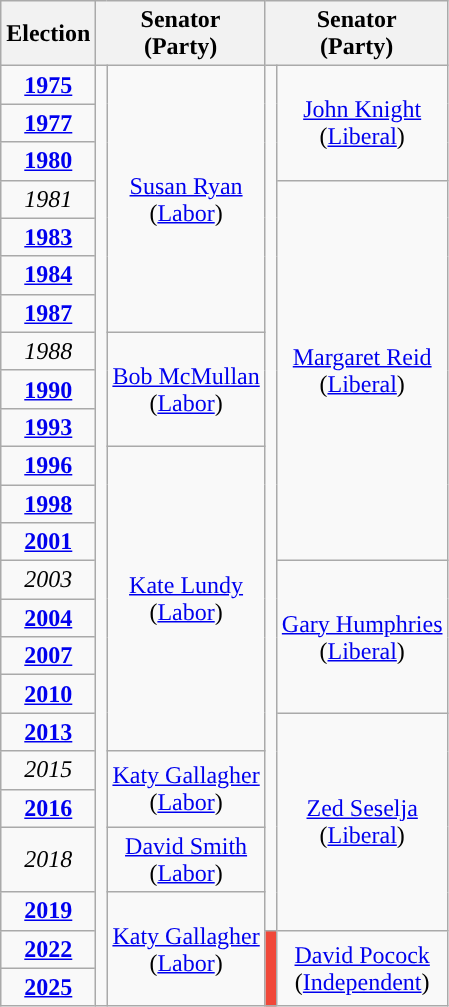<table class="wikitable" style="text-align:center">
<tr>
<th>Election</th>
<th colspan=2>Senator<br>(Party)</th>
<th colspan=2>Senator<br>(Party)</th>
</tr>
<tr>
<td><strong><a href='#'>1975</a></strong></td>
<td rowspan=24; style="background-color: "></td>
<td rowspan=7><a href='#'>Susan Ryan</a><br>(<a href='#'>Labor</a>)<br></td>
<td rowspan=22; style="background-color: "></td>
<td rowspan=3><a href='#'>John Knight</a><br>(<a href='#'>Liberal</a>)<br></td>
</tr>
<tr>
<td><strong><a href='#'>1977</a></strong></td>
</tr>
<tr>
<td><strong><a href='#'>1980</a></strong></td>
</tr>
<tr>
<td><em>1981</em></td>
<td rowspan=10><a href='#'>Margaret Reid</a><br>(<a href='#'>Liberal</a>)<br></td>
</tr>
<tr>
<td><strong><a href='#'>1983</a></strong></td>
</tr>
<tr>
<td><strong><a href='#'>1984</a></strong></td>
</tr>
<tr>
<td><strong><a href='#'>1987</a></strong></td>
</tr>
<tr>
<td><em>1988</em></td>
<td rowspan=3><a href='#'>Bob McMullan</a><br>(<a href='#'>Labor</a>)<br></td>
</tr>
<tr>
<td><strong><a href='#'>1990</a></strong></td>
</tr>
<tr>
<td><strong><a href='#'>1993</a></strong></td>
</tr>
<tr>
<td><strong><a href='#'>1996</a></strong></td>
<td rowspan=8><a href='#'>Kate Lundy</a><br>(<a href='#'>Labor</a>)<br></td>
</tr>
<tr>
<td><strong><a href='#'>1998</a></strong></td>
</tr>
<tr>
<td><strong><a href='#'>2001</a></strong></td>
</tr>
<tr>
<td><em>2003</em></td>
<td rowspan=4><a href='#'>Gary Humphries</a><br>(<a href='#'>Liberal</a>)<br></td>
</tr>
<tr>
<td><strong><a href='#'>2004</a></strong></td>
</tr>
<tr>
<td><strong><a href='#'>2007</a></strong></td>
</tr>
<tr>
<td><strong><a href='#'>2010</a></strong></td>
</tr>
<tr>
<td><strong><a href='#'>2013</a></strong></td>
<td rowspan=5><a href='#'>Zed Seselja</a><br>(<a href='#'>Liberal</a>)<br></td>
</tr>
<tr>
<td><em>2015</em></td>
<td rowspan=2><a href='#'>Katy Gallagher</a><br>(<a href='#'>Labor</a>)<br></td>
</tr>
<tr>
<td><strong><a href='#'>2016</a></strong></td>
</tr>
<tr>
<td><em>2018</em></td>
<td><a href='#'>David Smith</a><br>(<a href='#'>Labor</a>)<br></td>
</tr>
<tr>
<td><strong><a href='#'>2019</a></strong></td>
<td rowspan=3><a href='#'>Katy Gallagher</a><br>(<a href='#'>Labor</a>)<br></td>
</tr>
<tr>
<td><strong><a href='#'>2022</a></strong></td>
<td rowspan=2; style="background-color: #F04839"></td>
<td rowspan=2><a href='#'>David Pocock</a><br>(<a href='#'>Independent</a>)<br></td>
</tr>
<tr>
<td><strong><a href='#'>2025</a></strong></td>
</tr>
</table>
